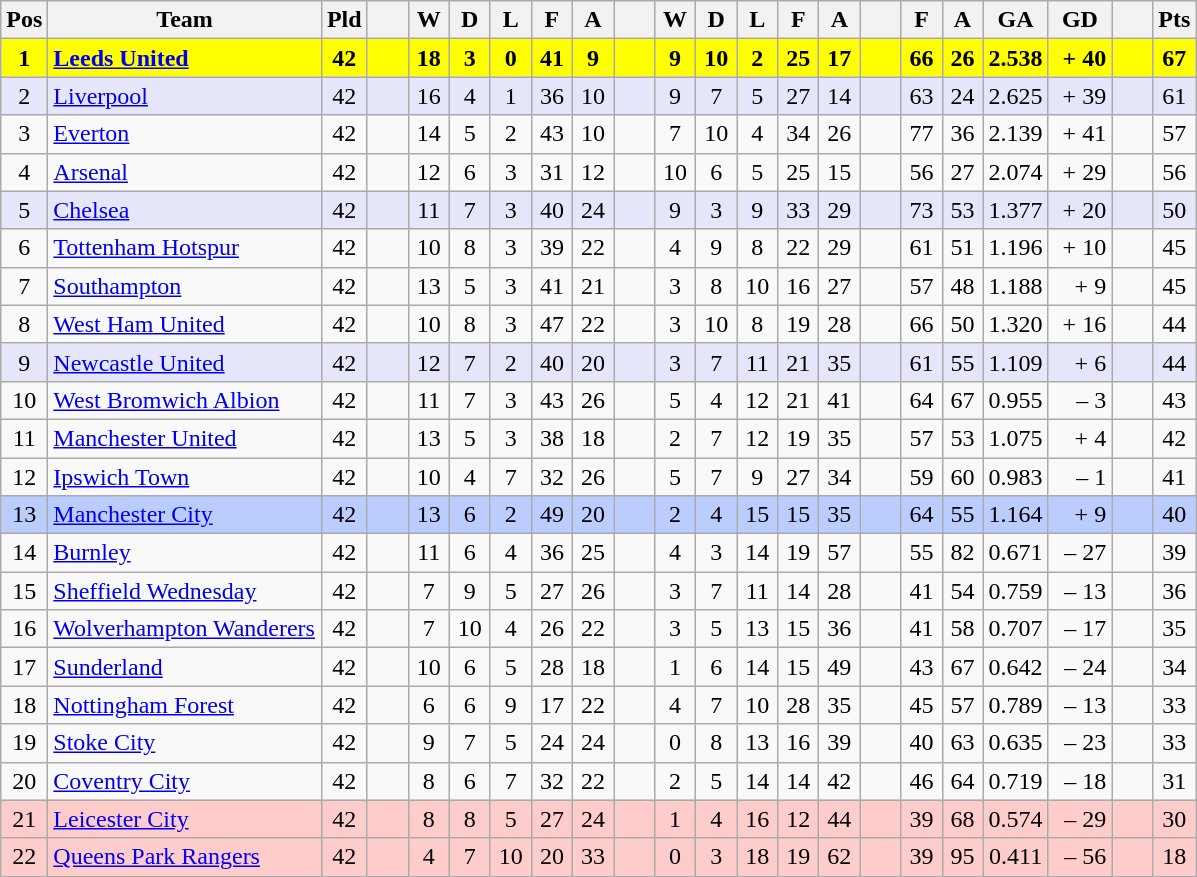<table class="wikitable" style="text-align: center;">
<tr>
<th width=20>Pos</th>
<th width=175>Team</th>
<th width=20>Pld</th>
<th width=20></th>
<th width=20>W</th>
<th width=20>D</th>
<th width=20>L</th>
<th width=20>F</th>
<th width=20>A</th>
<th width=20></th>
<th width=20>W</th>
<th width=20>D</th>
<th width=20>L</th>
<th width=20>F</th>
<th width=20>A</th>
<th width=20></th>
<th width=20>F</th>
<th width=20>A</th>
<th width=20>GA</th>
<th width=35>GD</th>
<th width=20></th>
<th width=20>Pts</th>
</tr>
<tr bgcolor=#FFFF00>
<td><strong>1</strong></td>
<td align=left><strong><a href='#'>Leeds United</a> </strong></td>
<td><strong>42</strong></td>
<td></td>
<td><strong>18</strong></td>
<td><strong>3</strong></td>
<td><strong>0</strong></td>
<td><strong>41</strong></td>
<td><strong>9</strong></td>
<td></td>
<td><strong>9</strong></td>
<td><strong>10</strong></td>
<td><strong>2</strong></td>
<td><strong>25</strong></td>
<td><strong>17</strong></td>
<td></td>
<td><strong>66</strong></td>
<td><strong>26</strong></td>
<td><strong>2.538</strong></td>
<td align=right><strong>+ 40</strong></td>
<td></td>
<td><strong>67</strong></td>
</tr>
<tr style="background:#E6E6FA;">
<td>2</td>
<td align=left><a href='#'>Liverpool</a></td>
<td>42</td>
<td></td>
<td>16</td>
<td>4</td>
<td>1</td>
<td>36</td>
<td>10</td>
<td></td>
<td>9</td>
<td>7</td>
<td>5</td>
<td>27</td>
<td>14</td>
<td></td>
<td>63</td>
<td>24</td>
<td>2.625</td>
<td align=right>+ 39</td>
<td></td>
<td>61</td>
</tr>
<tr>
<td>3</td>
<td align=left><a href='#'>Everton</a></td>
<td>42</td>
<td></td>
<td>14</td>
<td>5</td>
<td>2</td>
<td>43</td>
<td>10</td>
<td></td>
<td>7</td>
<td>10</td>
<td>4</td>
<td>34</td>
<td>26</td>
<td></td>
<td>77</td>
<td>36</td>
<td>2.139</td>
<td align=right>+ 41</td>
<td></td>
<td>57</td>
</tr>
<tr>
<td>4</td>
<td align=left><a href='#'>Arsenal</a></td>
<td>42</td>
<td></td>
<td>12</td>
<td>6</td>
<td>3</td>
<td>31</td>
<td>12</td>
<td></td>
<td>10</td>
<td>6</td>
<td>5</td>
<td>25</td>
<td>15</td>
<td></td>
<td>56</td>
<td>27</td>
<td>2.074</td>
<td align=right>+ 29</td>
<td></td>
<td>56</td>
</tr>
<tr style="background:#E6E6FA;">
<td>5</td>
<td align=left><a href='#'>Chelsea</a></td>
<td>42</td>
<td></td>
<td>11</td>
<td>7</td>
<td>3</td>
<td>40</td>
<td>24</td>
<td></td>
<td>9</td>
<td>3</td>
<td>9</td>
<td>33</td>
<td>29</td>
<td></td>
<td>73</td>
<td>53</td>
<td>1.377</td>
<td align=right>+ 20</td>
<td></td>
<td>50</td>
</tr>
<tr>
<td>6</td>
<td align=left><a href='#'>Tottenham Hotspur</a></td>
<td>42</td>
<td></td>
<td>10</td>
<td>8</td>
<td>3</td>
<td>39</td>
<td>22</td>
<td></td>
<td>4</td>
<td>9</td>
<td>8</td>
<td>22</td>
<td>29</td>
<td></td>
<td>61</td>
<td>51</td>
<td>1.196</td>
<td align=right>+ 10</td>
<td></td>
<td>45</td>
</tr>
<tr>
<td>7</td>
<td align=left><a href='#'>Southampton</a></td>
<td>42</td>
<td></td>
<td>13</td>
<td>5</td>
<td>3</td>
<td>41</td>
<td>21</td>
<td></td>
<td>3</td>
<td>8</td>
<td>10</td>
<td>16</td>
<td>27</td>
<td></td>
<td>57</td>
<td>48</td>
<td>1.188</td>
<td align=right>+ 9</td>
<td></td>
<td>45</td>
</tr>
<tr>
<td>8</td>
<td align=left><a href='#'>West Ham United</a></td>
<td>42</td>
<td></td>
<td>10</td>
<td>8</td>
<td>3</td>
<td>47</td>
<td>22</td>
<td></td>
<td>3</td>
<td>10</td>
<td>8</td>
<td>19</td>
<td>28</td>
<td></td>
<td>66</td>
<td>50</td>
<td>1.320</td>
<td align=right>+ 16</td>
<td></td>
<td>44</td>
</tr>
<tr style="background:#E6E6FA;">
<td>9</td>
<td align=left><a href='#'>Newcastle United</a></td>
<td>42</td>
<td></td>
<td>12</td>
<td>7</td>
<td>2</td>
<td>40</td>
<td>20</td>
<td></td>
<td>3</td>
<td>7</td>
<td>11</td>
<td>21</td>
<td>35</td>
<td></td>
<td>61</td>
<td>55</td>
<td>1.109</td>
<td align=right>+ 6</td>
<td></td>
<td>44</td>
</tr>
<tr>
<td>10</td>
<td align=left><a href='#'>West Bromwich Albion</a></td>
<td>42</td>
<td></td>
<td>11</td>
<td>7</td>
<td>3</td>
<td>43</td>
<td>26</td>
<td></td>
<td>5</td>
<td>4</td>
<td>12</td>
<td>21</td>
<td>41</td>
<td></td>
<td>64</td>
<td>67</td>
<td>0.955</td>
<td align=right>– 3</td>
<td></td>
<td>43</td>
</tr>
<tr>
<td>11</td>
<td align=left><a href='#'>Manchester United</a></td>
<td>42</td>
<td></td>
<td>13</td>
<td>5</td>
<td>3</td>
<td>38</td>
<td>18</td>
<td></td>
<td>2</td>
<td>7</td>
<td>12</td>
<td>19</td>
<td>35</td>
<td></td>
<td>57</td>
<td>53</td>
<td>1.075</td>
<td align=right>+ 4</td>
<td></td>
<td>42</td>
</tr>
<tr>
<td>12</td>
<td align=left><a href='#'>Ipswich Town</a></td>
<td>42</td>
<td></td>
<td>10</td>
<td>4</td>
<td>7</td>
<td>32</td>
<td>26</td>
<td></td>
<td>5</td>
<td>7</td>
<td>9</td>
<td>27</td>
<td>34</td>
<td></td>
<td>59</td>
<td>60</td>
<td>0.983</td>
<td align=right>– 1</td>
<td></td>
<td>41</td>
</tr>
<tr style="background:#bbccff;">
<td>13</td>
<td align=left><a href='#'>Manchester City</a></td>
<td>42</td>
<td></td>
<td>13</td>
<td>6</td>
<td>2</td>
<td>49</td>
<td>20</td>
<td></td>
<td>2</td>
<td>4</td>
<td>15</td>
<td>15</td>
<td>35</td>
<td></td>
<td>64</td>
<td>55</td>
<td>1.164</td>
<td align=right>+ 9</td>
<td></td>
<td>40</td>
</tr>
<tr>
<td>14</td>
<td align=left><a href='#'>Burnley</a></td>
<td>42</td>
<td></td>
<td>11</td>
<td>6</td>
<td>4</td>
<td>36</td>
<td>25</td>
<td></td>
<td>4</td>
<td>3</td>
<td>14</td>
<td>19</td>
<td>57</td>
<td></td>
<td>55</td>
<td>82</td>
<td>0.671</td>
<td align=right>– 27</td>
<td></td>
<td>39</td>
</tr>
<tr>
<td>15</td>
<td align=left><a href='#'>Sheffield Wednesday</a></td>
<td>42</td>
<td></td>
<td>7</td>
<td>9</td>
<td>5</td>
<td>27</td>
<td>26</td>
<td></td>
<td>3</td>
<td>7</td>
<td>11</td>
<td>14</td>
<td>28</td>
<td></td>
<td>41</td>
<td>54</td>
<td>0.759</td>
<td align=right>– 13</td>
<td></td>
<td>36</td>
</tr>
<tr>
<td>16</td>
<td align=left><a href='#'>Wolverhampton Wanderers</a></td>
<td>42</td>
<td></td>
<td>7</td>
<td>10</td>
<td>4</td>
<td>26</td>
<td>22</td>
<td></td>
<td>3</td>
<td>5</td>
<td>13</td>
<td>15</td>
<td>36</td>
<td></td>
<td>41</td>
<td>58</td>
<td>0.707</td>
<td align=right>– 17</td>
<td></td>
<td>35</td>
</tr>
<tr>
<td>17</td>
<td align=left><a href='#'>Sunderland</a></td>
<td>42</td>
<td></td>
<td>10</td>
<td>6</td>
<td>5</td>
<td>28</td>
<td>18</td>
<td></td>
<td>1</td>
<td>6</td>
<td>14</td>
<td>15</td>
<td>49</td>
<td></td>
<td>43</td>
<td>67</td>
<td>0.642</td>
<td align=right>– 24</td>
<td></td>
<td>34</td>
</tr>
<tr>
<td>18</td>
<td align=left><a href='#'>Nottingham Forest</a></td>
<td>42</td>
<td></td>
<td>6</td>
<td>6</td>
<td>9</td>
<td>17</td>
<td>22</td>
<td></td>
<td>4</td>
<td>7</td>
<td>10</td>
<td>28</td>
<td>35</td>
<td></td>
<td>45</td>
<td>57</td>
<td>0.789</td>
<td align=right>– 13</td>
<td></td>
<td>33</td>
</tr>
<tr>
<td>19</td>
<td align=left><a href='#'>Stoke City</a></td>
<td>42</td>
<td></td>
<td>9</td>
<td>7</td>
<td>5</td>
<td>24</td>
<td>24</td>
<td></td>
<td>0</td>
<td>8</td>
<td>13</td>
<td>16</td>
<td>39</td>
<td></td>
<td>40</td>
<td>63</td>
<td>0.635</td>
<td align=right>– 23</td>
<td></td>
<td>33</td>
</tr>
<tr>
<td>20</td>
<td align=left><a href='#'>Coventry City</a></td>
<td>42</td>
<td></td>
<td>8</td>
<td>6</td>
<td>7</td>
<td>32</td>
<td>22</td>
<td></td>
<td>2</td>
<td>5</td>
<td>14</td>
<td>14</td>
<td>42</td>
<td></td>
<td>46</td>
<td>64</td>
<td>0.719</td>
<td align=right>– 18</td>
<td></td>
<td>31</td>
</tr>
<tr bgcolor="#FFCCCC">
<td>21</td>
<td align=left><a href='#'>Leicester City</a></td>
<td>42</td>
<td></td>
<td>8</td>
<td>8</td>
<td>5</td>
<td>27</td>
<td>24</td>
<td></td>
<td>1</td>
<td>4</td>
<td>16</td>
<td>12</td>
<td>44</td>
<td></td>
<td>39</td>
<td>68</td>
<td>0.574</td>
<td align=right>– 29</td>
<td></td>
<td>30</td>
</tr>
<tr bgcolor="#FFCCCC">
<td>22</td>
<td align=left><a href='#'>Queens Park Rangers</a></td>
<td>42</td>
<td></td>
<td>4</td>
<td>7</td>
<td>10</td>
<td>20</td>
<td>33</td>
<td></td>
<td>0</td>
<td>3</td>
<td>18</td>
<td>19</td>
<td>62</td>
<td></td>
<td>39</td>
<td>95</td>
<td>0.411</td>
<td align=right>– 56</td>
<td></td>
<td>18</td>
</tr>
</table>
